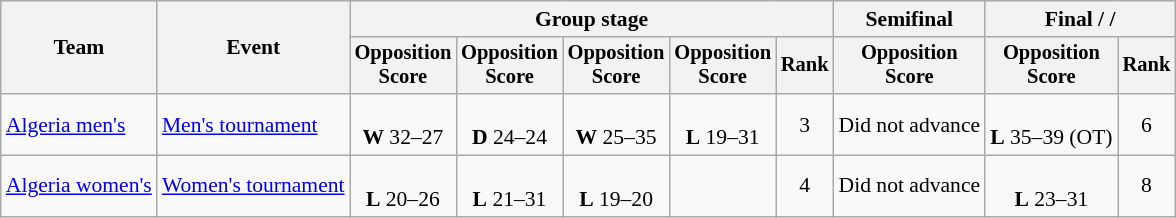<table class="wikitable" style="text-align:center; font-size:90%">
<tr>
<th rowspan=2>Team</th>
<th rowspan=2>Event</th>
<th colspan=5>Group stage</th>
<th>Semifinal</th>
<th colspan=2>Final /  / </th>
</tr>
<tr style="font-size:95%">
<th>Opposition<br>Score</th>
<th>Opposition<br>Score</th>
<th>Opposition<br>Score</th>
<th>Opposition<br>Score</th>
<th>Rank</th>
<th>Opposition<br>Score</th>
<th>Opposition<br>Score</th>
<th>Rank</th>
</tr>
<tr>
<td align=left><a href='#'>Algeria men's</a></td>
<td align=left><a href='#'>Men's tournament</a></td>
<td><br><strong>W</strong> 32–27</td>
<td><br><strong>D</strong> 24–24</td>
<td><br><strong>W</strong> 25–35</td>
<td><br><strong>L</strong> 19–31</td>
<td>3</td>
<td>Did not advance</td>
<td><br><strong>L</strong> 35–39 (OT)</td>
<td>6</td>
</tr>
<tr>
<td align=left><a href='#'>Algeria women's</a></td>
<td align=left><a href='#'>Women's tournament</a></td>
<td><br><strong>L</strong> 20–26</td>
<td><br><strong>L</strong> 21–31</td>
<td><br><strong>L</strong> 19–20</td>
<td></td>
<td>4</td>
<td>Did not advance</td>
<td><br><strong>L</strong> 23–31</td>
<td>8</td>
</tr>
</table>
